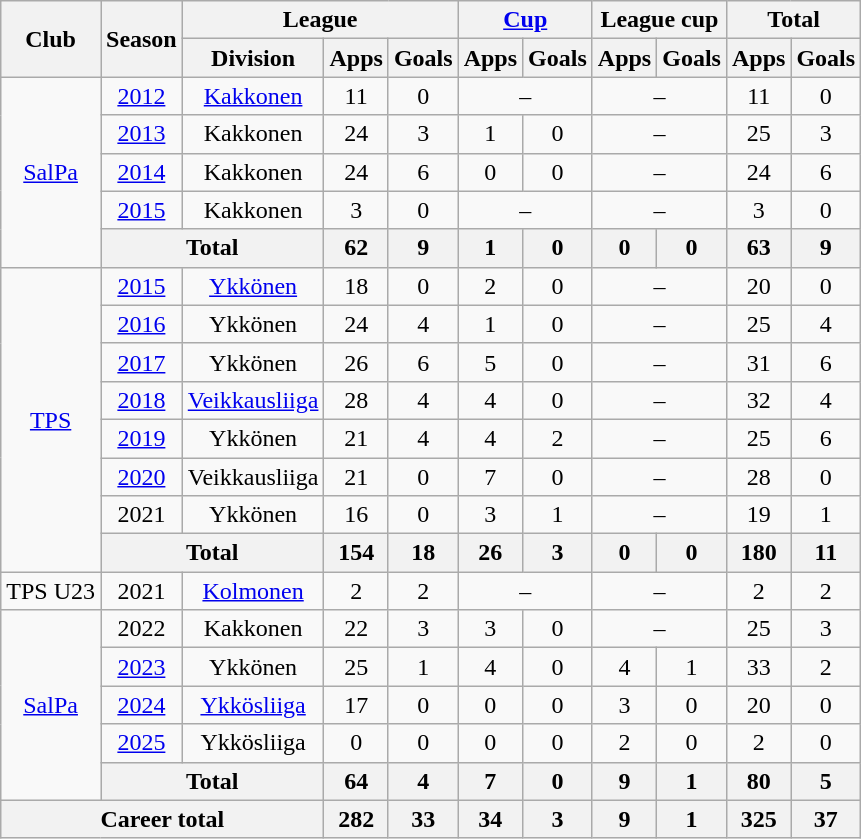<table class="wikitable" style="text-align:center">
<tr>
<th rowspan="2">Club</th>
<th rowspan="2">Season</th>
<th colspan="3">League</th>
<th colspan="2"><a href='#'>Cup</a></th>
<th colspan="2">League cup</th>
<th colspan="2">Total</th>
</tr>
<tr>
<th>Division</th>
<th>Apps</th>
<th>Goals</th>
<th>Apps</th>
<th>Goals</th>
<th>Apps</th>
<th>Goals</th>
<th>Apps</th>
<th>Goals</th>
</tr>
<tr>
<td rowspan=5><a href='#'>SalPa</a></td>
<td><a href='#'>2012</a></td>
<td><a href='#'>Kakkonen</a></td>
<td>11</td>
<td>0</td>
<td colspan=2>–</td>
<td colspan=2>–</td>
<td>11</td>
<td>0</td>
</tr>
<tr>
<td><a href='#'>2013</a></td>
<td>Kakkonen</td>
<td>24</td>
<td>3</td>
<td>1</td>
<td>0</td>
<td colspan=2>–</td>
<td>25</td>
<td>3</td>
</tr>
<tr>
<td><a href='#'>2014</a></td>
<td>Kakkonen</td>
<td>24</td>
<td>6</td>
<td>0</td>
<td>0</td>
<td colspan=2>–</td>
<td>24</td>
<td>6</td>
</tr>
<tr>
<td><a href='#'>2015</a></td>
<td>Kakkonen</td>
<td>3</td>
<td>0</td>
<td colspan=2>–</td>
<td colspan=2>–</td>
<td>3</td>
<td>0</td>
</tr>
<tr>
<th colspan=2>Total</th>
<th>62</th>
<th>9</th>
<th>1</th>
<th>0</th>
<th>0</th>
<th>0</th>
<th>63</th>
<th>9</th>
</tr>
<tr>
<td rowspan=8><a href='#'>TPS</a></td>
<td><a href='#'>2015</a></td>
<td><a href='#'>Ykkönen</a></td>
<td>18</td>
<td>0</td>
<td>2</td>
<td>0</td>
<td colspan=2>–</td>
<td>20</td>
<td>0</td>
</tr>
<tr>
<td><a href='#'>2016</a></td>
<td>Ykkönen</td>
<td>24</td>
<td>4</td>
<td>1</td>
<td>0</td>
<td colspan=2>–</td>
<td>25</td>
<td>4</td>
</tr>
<tr>
<td><a href='#'>2017</a></td>
<td>Ykkönen</td>
<td>26</td>
<td>6</td>
<td>5</td>
<td>0</td>
<td colspan=2>–</td>
<td>31</td>
<td>6</td>
</tr>
<tr>
<td><a href='#'>2018</a></td>
<td><a href='#'>Veikkausliiga</a></td>
<td>28</td>
<td>4</td>
<td>4</td>
<td>0</td>
<td colspan=2>–</td>
<td>32</td>
<td>4</td>
</tr>
<tr>
<td><a href='#'>2019</a></td>
<td>Ykkönen</td>
<td>21</td>
<td>4</td>
<td>4</td>
<td>2</td>
<td colspan=2>–</td>
<td>25</td>
<td>6</td>
</tr>
<tr>
<td><a href='#'>2020</a></td>
<td>Veikkausliiga</td>
<td>21</td>
<td>0</td>
<td>7</td>
<td>0</td>
<td colspan=2>–</td>
<td>28</td>
<td>0</td>
</tr>
<tr>
<td>2021</td>
<td>Ykkönen</td>
<td>16</td>
<td>0</td>
<td>3</td>
<td>1</td>
<td colspan=2>–</td>
<td>19</td>
<td>1</td>
</tr>
<tr>
<th colspan=2>Total</th>
<th>154</th>
<th>18</th>
<th>26</th>
<th>3</th>
<th>0</th>
<th>0</th>
<th>180</th>
<th>11</th>
</tr>
<tr>
<td>TPS U23</td>
<td>2021</td>
<td><a href='#'>Kolmonen</a></td>
<td>2</td>
<td>2</td>
<td colspan=2>–</td>
<td colspan=2>–</td>
<td>2</td>
<td>2</td>
</tr>
<tr>
<td rowspan=5><a href='#'>SalPa</a></td>
<td>2022</td>
<td>Kakkonen</td>
<td>22</td>
<td>3</td>
<td>3</td>
<td>0</td>
<td colspan=2>–</td>
<td>25</td>
<td>3</td>
</tr>
<tr>
<td><a href='#'>2023</a></td>
<td>Ykkönen</td>
<td>25</td>
<td>1</td>
<td>4</td>
<td>0</td>
<td>4</td>
<td>1</td>
<td>33</td>
<td>2</td>
</tr>
<tr>
<td><a href='#'>2024</a></td>
<td><a href='#'>Ykkösliiga</a></td>
<td>17</td>
<td>0</td>
<td>0</td>
<td>0</td>
<td>3</td>
<td>0</td>
<td>20</td>
<td>0</td>
</tr>
<tr>
<td><a href='#'>2025</a></td>
<td>Ykkösliiga</td>
<td>0</td>
<td>0</td>
<td>0</td>
<td>0</td>
<td>2</td>
<td>0</td>
<td>2</td>
<td>0</td>
</tr>
<tr>
<th colspan=2>Total</th>
<th>64</th>
<th>4</th>
<th>7</th>
<th>0</th>
<th>9</th>
<th>1</th>
<th>80</th>
<th>5</th>
</tr>
<tr>
<th colspan="3">Career total</th>
<th>282</th>
<th>33</th>
<th>34</th>
<th>3</th>
<th>9</th>
<th>1</th>
<th>325</th>
<th>37</th>
</tr>
</table>
